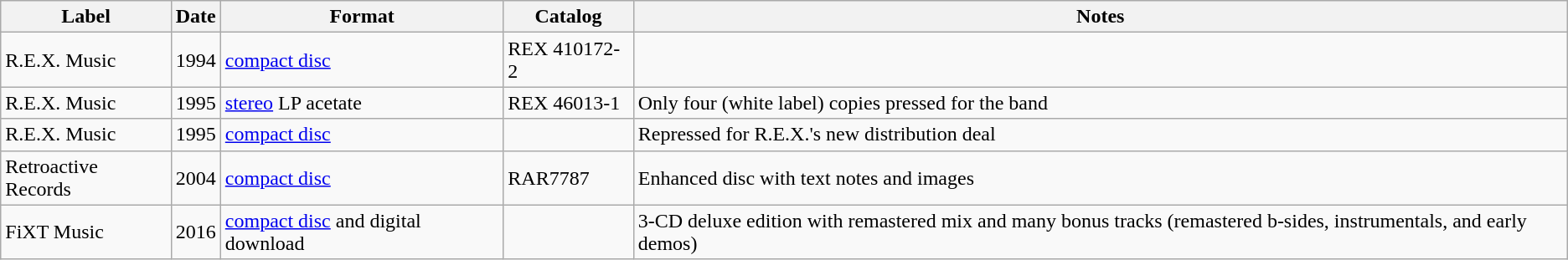<table class="wikitable">
<tr>
<th>Label</th>
<th>Date</th>
<th>Format</th>
<th>Catalog</th>
<th>Notes</th>
</tr>
<tr>
<td>R.E.X. Music</td>
<td>1994</td>
<td><a href='#'>compact disc</a></td>
<td>REX 410172-2</td>
</tr>
<tr>
<td>R.E.X. Music</td>
<td>1995</td>
<td><a href='#'>stereo</a> LP acetate</td>
<td>REX 46013-1</td>
<td>Only four (white label) copies pressed for the band</td>
</tr>
<tr>
<td>R.E.X. Music</td>
<td>1995</td>
<td><a href='#'>compact disc</a></td>
<td></td>
<td>Repressed for R.E.X.'s new distribution deal</td>
</tr>
<tr>
<td>Retroactive Records</td>
<td>2004</td>
<td><a href='#'>compact disc</a></td>
<td>RAR7787</td>
<td>Enhanced disc with text notes and images</td>
</tr>
<tr>
<td>FiXT Music</td>
<td>2016</td>
<td><a href='#'>compact disc</a> and digital download</td>
<td></td>
<td>3-CD deluxe edition with remastered mix and many bonus tracks (remastered b-sides, instrumentals, and early demos)</td>
</tr>
</table>
